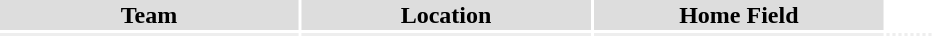<table width=625>
<tr style="background:#ddd;">
<th width=34%><strong>Team</strong></th>
<th width=33%><strong>Location</strong></th>
<th width=33%><strong>Home Field</strong></th>
</tr>
<tr style="background:#eee;">
<td></td>
<td></td>
<td></td>
<td></td>
<td></td>
<td></td>
<td></td>
<td></td>
<td></td>
<td></td>
<td></td>
</tr>
</table>
